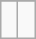<table class="wikitable">
<tr align="center">
</tr>
<tr align="center">
<td> </td>
<td> </td>
</tr>
</table>
